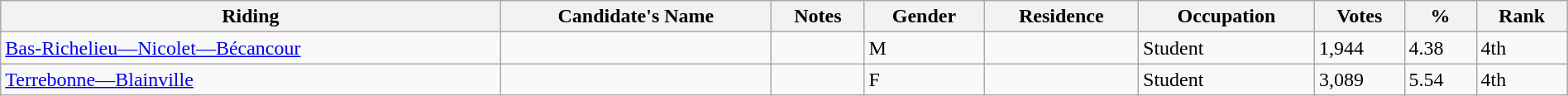<table class="wikitable sortable" width="100%">
<tr>
<th>Riding</th>
<th>Candidate's Name</th>
<th>Notes</th>
<th>Gender</th>
<th>Residence</th>
<th>Occupation</th>
<th>Votes</th>
<th>%</th>
<th>Rank</th>
</tr>
<tr>
<td><a href='#'>Bas-Richelieu—Nicolet—Bécancour</a></td>
<td></td>
<td></td>
<td>M</td>
<td></td>
<td>Student</td>
<td>1,944</td>
<td>4.38</td>
<td>4th</td>
</tr>
<tr>
<td><a href='#'>Terrebonne—Blainville</a></td>
<td></td>
<td></td>
<td>F</td>
<td></td>
<td>Student</td>
<td>3,089</td>
<td>5.54</td>
<td>4th</td>
</tr>
</table>
